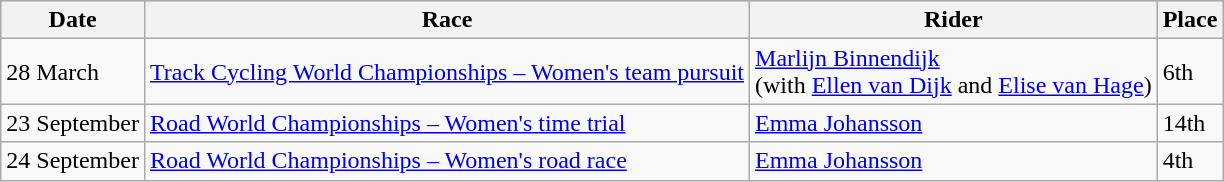<table class="wikitable">
<tr style="background:#ccccff;">
<th>Date</th>
<th>Race</th>
<th>Rider</th>
<th>Place</th>
</tr>
<tr>
<td>28 March</td>
<td><a href='#'>Track Cycling World Championships – Women's team pursuit</a></td>
<td> <a href='#'>Marlijn Binnendijk</a><br>(with <a href='#'>Ellen van Dijk</a> and <a href='#'>Elise van Hage</a>)</td>
<td>6th</td>
</tr>
<tr>
<td>23 September</td>
<td><a href='#'>Road World Championships – Women's time trial</a></td>
<td> <a href='#'>Emma Johansson</a></td>
<td>14th</td>
</tr>
<tr>
<td>24 September</td>
<td><a href='#'>Road World Championships – Women's road race</a></td>
<td> <a href='#'>Emma Johansson</a></td>
<td>4th</td>
</tr>
</table>
